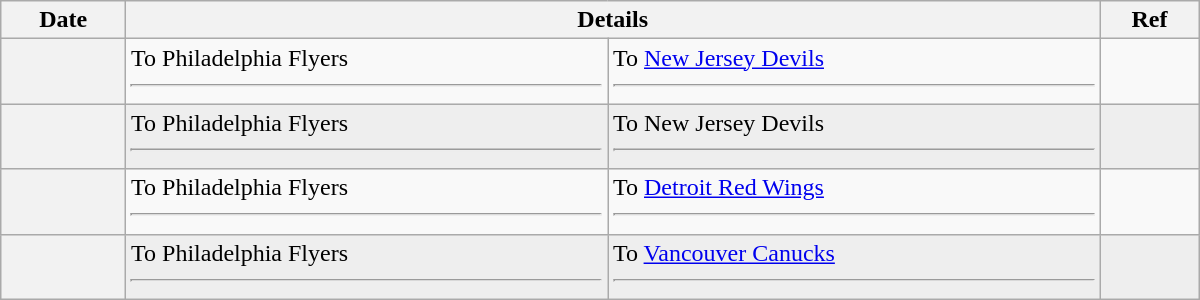<table class="wikitable plainrowheaders" style="width: 50em;">
<tr>
<th scope="col">Date</th>
<th scope="col" colspan="2">Details</th>
<th scope="col">Ref</th>
</tr>
<tr>
<th scope="row"></th>
<td valign="top">To Philadelphia Flyers <hr> </td>
<td valign="top">To <a href='#'>New Jersey Devils</a> <hr></td>
<td></td>
</tr>
<tr bgcolor="#eeeeee">
<th scope="row"></th>
<td valign="top">To Philadelphia Flyers <hr> </td>
<td valign="top">To New Jersey Devils <hr></td>
<td></td>
</tr>
<tr>
<th scope="row"></th>
<td valign="top">To Philadelphia Flyers <hr> </td>
<td valign="top">To <a href='#'>Detroit Red Wings</a> <hr></td>
<td></td>
</tr>
<tr bgcolor="#eeeeee">
<th scope="row"></th>
<td valign="top">To Philadelphia Flyers <hr> </td>
<td valign="top">To <a href='#'>Vancouver Canucks</a> <hr></td>
<td></td>
</tr>
</table>
